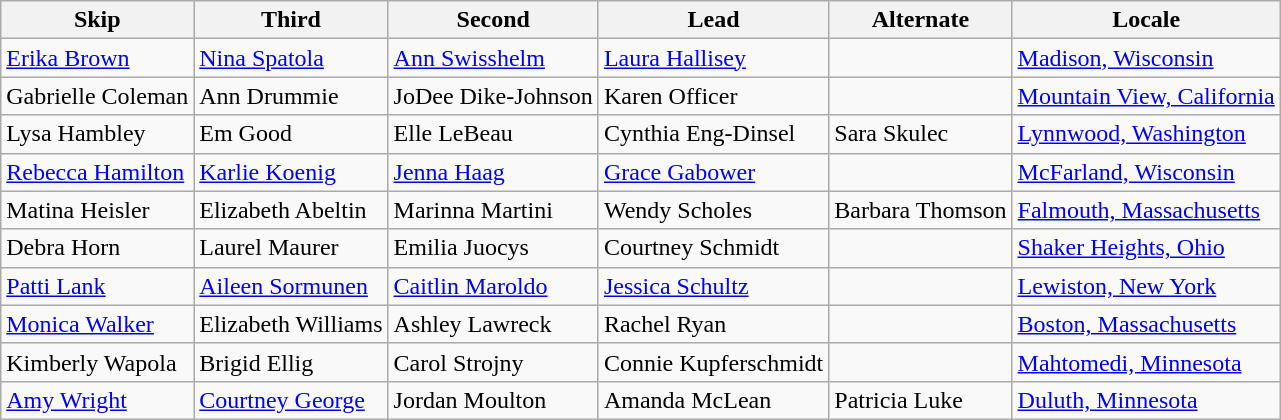<table class="wikitable">
<tr>
<th>Skip</th>
<th>Third</th>
<th>Second</th>
<th>Lead</th>
<th>Alternate</th>
<th>Locale</th>
</tr>
<tr>
<td><a href='#'>Erika Brown</a></td>
<td><a href='#'>Nina Spatola</a></td>
<td><a href='#'>Ann Swisshelm</a></td>
<td><a href='#'>Laura Hallisey</a></td>
<td></td>
<td> <a href='#'>Madison, Wisconsin</a></td>
</tr>
<tr>
<td>Gabrielle Coleman</td>
<td>Ann Drummie</td>
<td>JoDee Dike-Johnson</td>
<td>Karen Officer</td>
<td></td>
<td> <a href='#'>Mountain View, California</a></td>
</tr>
<tr>
<td>Lysa Hambley</td>
<td>Em Good</td>
<td>Elle LeBeau</td>
<td>Cynthia Eng-Dinsel</td>
<td>Sara Skulec</td>
<td> <a href='#'>Lynnwood, Washington</a></td>
</tr>
<tr>
<td><a href='#'>Rebecca Hamilton</a></td>
<td><a href='#'>Karlie Koenig</a></td>
<td><a href='#'>Jenna Haag</a></td>
<td><a href='#'>Grace Gabower</a></td>
<td></td>
<td> <a href='#'>McFarland, Wisconsin</a></td>
</tr>
<tr>
<td>Matina Heisler</td>
<td>Elizabeth Abeltin</td>
<td>Marinna Martini</td>
<td>Wendy Scholes</td>
<td>Barbara Thomson</td>
<td> <a href='#'>Falmouth, Massachusetts</a></td>
</tr>
<tr>
<td>Debra Horn</td>
<td>Laurel Maurer</td>
<td>Emilia Juocys</td>
<td>Courtney Schmidt</td>
<td></td>
<td> <a href='#'>Shaker Heights, Ohio</a></td>
</tr>
<tr>
<td><a href='#'>Patti Lank</a></td>
<td><a href='#'>Aileen Sormunen</a></td>
<td><a href='#'>Caitlin Maroldo</a></td>
<td><a href='#'>Jessica Schultz</a></td>
<td></td>
<td> <a href='#'>Lewiston, New York</a></td>
</tr>
<tr>
<td><a href='#'>Monica Walker</a></td>
<td>Elizabeth Williams</td>
<td>Ashley Lawreck</td>
<td>Rachel Ryan</td>
<td></td>
<td> <a href='#'>Boston, Massachusetts</a></td>
</tr>
<tr>
<td>Kimberly Wapola</td>
<td>Brigid Ellig</td>
<td>Carol Strojny</td>
<td>Connie Kupferschmidt</td>
<td></td>
<td> <a href='#'>Mahtomedi, Minnesota</a></td>
</tr>
<tr>
<td><a href='#'>Amy Wright</a></td>
<td><a href='#'>Courtney George</a></td>
<td>Jordan Moulton</td>
<td>Amanda McLean</td>
<td>Patricia Luke</td>
<td> <a href='#'>Duluth, Minnesota</a></td>
</tr>
</table>
